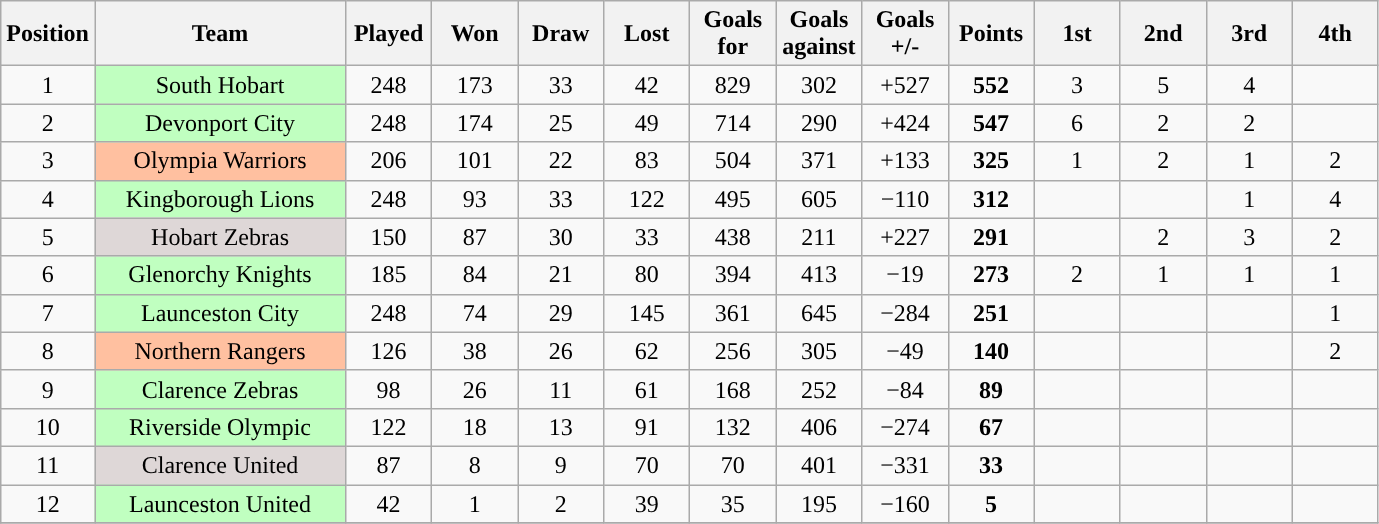<table class="wikitable unsortable" style="text-align: center">
<tr>
<th width=5>Position</th>
<th width=160>Team</th>
<th width=50>Played</th>
<th width=50>Won</th>
<th width=50>Draw</th>
<th width=50>Lost</th>
<th width=50>Goals for</th>
<th width=50>Goals against</th>
<th width=50>Goals +/-</th>
<th width=50>Points</th>
<th width=50>1st</th>
<th width=50>2nd</th>
<th width=50>3rd</th>
<th width=50>4th</th>
</tr>
<tr>
<td>1</td>
<td style="background:#C0FFC0;">South Hobart</td>
<td>248</td>
<td>173</td>
<td>33</td>
<td>42</td>
<td>829</td>
<td>302</td>
<td>+527</td>
<td><strong>552</strong></td>
<td>3</td>
<td>5</td>
<td>4</td>
<td></td>
</tr>
<tr>
<td>2</td>
<td style="background:#C0FFC0;">Devonport City</td>
<td>248</td>
<td>174</td>
<td>25</td>
<td>49</td>
<td>714</td>
<td>290</td>
<td>+424</td>
<td><strong>547</strong></td>
<td>6</td>
<td>2</td>
<td>2</td>
<td></td>
</tr>
<tr>
<td>3</td>
<td style="background:#FFC0A0;">Olympia Warriors</td>
<td>206</td>
<td>101</td>
<td>22</td>
<td>83</td>
<td>504</td>
<td>371</td>
<td>+133</td>
<td><strong>325</strong></td>
<td>1</td>
<td>2</td>
<td>1</td>
<td>2</td>
</tr>
<tr>
<td>4</td>
<td style="background:#C0FFC0;">Kingborough Lions</td>
<td>248</td>
<td>93</td>
<td>33</td>
<td>122</td>
<td>495</td>
<td>605</td>
<td>−110</td>
<td><strong>312</strong></td>
<td></td>
<td></td>
<td>1</td>
<td>4</td>
</tr>
<tr>
<td>5</td>
<td style="background:#DED7D7;">Hobart Zebras</td>
<td>150</td>
<td>87</td>
<td>30</td>
<td>33</td>
<td>438</td>
<td>211</td>
<td>+227</td>
<td><strong>291</strong></td>
<td></td>
<td>2</td>
<td>3</td>
<td>2</td>
</tr>
<tr>
<td>6</td>
<td style="background:#C0FFC0;">Glenorchy Knights</td>
<td>185</td>
<td>84</td>
<td>21</td>
<td>80</td>
<td>394</td>
<td>413</td>
<td>−19</td>
<td><strong>273</strong></td>
<td>2</td>
<td>1</td>
<td>1</td>
<td>1</td>
</tr>
<tr>
<td>7</td>
<td style="background:#C0FFC0;">Launceston City</td>
<td>248</td>
<td>74</td>
<td>29</td>
<td>145</td>
<td>361</td>
<td>645</td>
<td>−284</td>
<td><strong>251</strong></td>
<td></td>
<td></td>
<td></td>
<td>1</td>
</tr>
<tr>
<td>8</td>
<td style="background:#FFC0A0;">Northern Rangers</td>
<td>126</td>
<td>38</td>
<td>26</td>
<td>62</td>
<td>256</td>
<td>305</td>
<td>−49</td>
<td><strong>140</strong></td>
<td></td>
<td></td>
<td></td>
<td>2</td>
</tr>
<tr>
<td>9</td>
<td style="background:#C0FFC0;">Clarence Zebras</td>
<td>98</td>
<td>26</td>
<td>11</td>
<td>61</td>
<td>168</td>
<td>252</td>
<td>−84</td>
<td><strong>89</strong></td>
<td></td>
<td></td>
<td></td>
<td></td>
</tr>
<tr>
<td>10</td>
<td style="background:#C0FFC0;">Riverside Olympic</td>
<td>122</td>
<td>18</td>
<td>13</td>
<td>91</td>
<td>132</td>
<td>406</td>
<td>−274</td>
<td><strong>67</strong></td>
<td></td>
<td></td>
<td></td>
<td></td>
</tr>
<tr>
<td>11</td>
<td style="background:#DED7D7;">Clarence United</td>
<td>87</td>
<td>8</td>
<td>9</td>
<td>70</td>
<td>70</td>
<td>401</td>
<td>−331</td>
<td><strong>33</strong></td>
<td></td>
<td></td>
<td></td>
<td></td>
</tr>
<tr>
<td>12</td>
<td style="background:#C0FFC0;">Launceston United</td>
<td>42</td>
<td>1</td>
<td>2</td>
<td>39</td>
<td>35</td>
<td>195</td>
<td>−160</td>
<td><strong>5</strong></td>
<td></td>
<td></td>
<td></td>
<td></td>
</tr>
<tr>
</tr>
</table>
